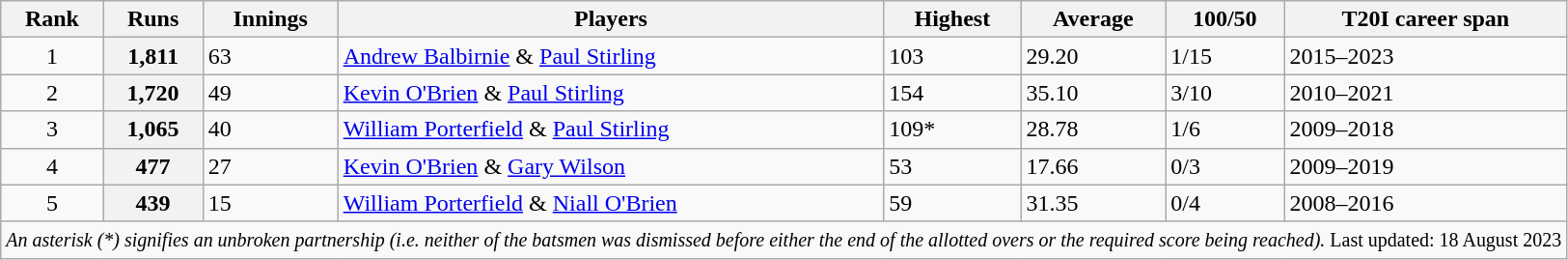<table class="wikitable sortable" style="text-align:centre;">
<tr>
<th scope="col">Rank</th>
<th scope="col">Runs</th>
<th scope="col">Innings</th>
<th scope="col">Players</th>
<th scope="col">Highest</th>
<th scope="col">Average</th>
<th scope="col">100/50</th>
<th scope="col">T20I career span</th>
</tr>
<tr>
<td align=center>1</td>
<th scope="row">1,811</th>
<td>63</td>
<td><a href='#'>Andrew Balbirnie</a> & <a href='#'>Paul Stirling</a> </td>
<td>103</td>
<td>29.20</td>
<td>1/15</td>
<td>2015–2023</td>
</tr>
<tr>
<td align=center>2</td>
<th scope="row">1,720</th>
<td>49</td>
<td><a href='#'>Kevin O'Brien</a> & <a href='#'>Paul Stirling</a></td>
<td>154</td>
<td>35.10</td>
<td>3/10</td>
<td>2010–2021</td>
</tr>
<tr>
<td align=center>3</td>
<th scope="row">1,065</th>
<td>40</td>
<td><a href='#'>William Porterfield</a> & <a href='#'>Paul Stirling</a></td>
<td>109*</td>
<td>28.78</td>
<td>1/6</td>
<td>2009–2018</td>
</tr>
<tr>
<td align=center>4</td>
<th scope="row">477</th>
<td>27</td>
<td><a href='#'>Kevin O'Brien</a> & <a href='#'>Gary Wilson</a></td>
<td>53</td>
<td>17.66</td>
<td>0/3</td>
<td>2009–2019</td>
</tr>
<tr>
<td align=center>5</td>
<th scope="row">439</th>
<td>15</td>
<td><a href='#'>William Porterfield</a> & <a href='#'>Niall O'Brien</a></td>
<td>59</td>
<td>31.35</td>
<td>0/4</td>
<td>2008–2016</td>
</tr>
<tr class="sortbottom">
<td scope="row" colspan=9><small> <em>An asterisk (*) signifies an unbroken partnership (i.e. neither of the batsmen was dismissed before either the end of the allotted overs or the required score being reached).</em> Last updated: 18 August 2023</small></td>
</tr>
</table>
